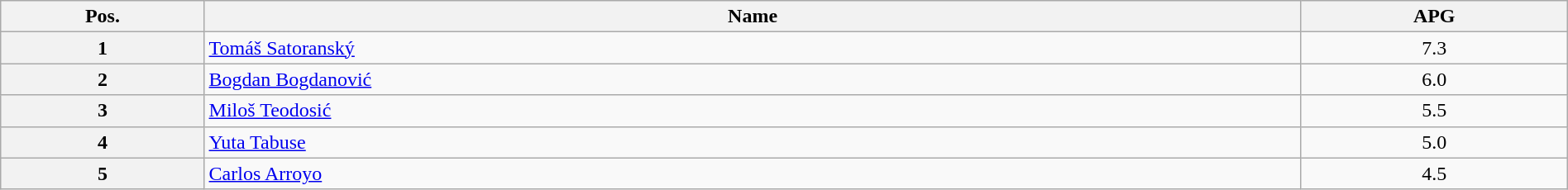<table class=wikitable width=100% style="text-align:center;">
<tr>
<th width="13%">Pos.</th>
<th width="70%">Name</th>
<th width="17%">APG</th>
</tr>
<tr>
<th>1</th>
<td align=left> <a href='#'>Tomáš Satoranský</a></td>
<td>7.3</td>
</tr>
<tr>
<th>2</th>
<td align=left> <a href='#'>Bogdan Bogdanović</a></td>
<td>6.0</td>
</tr>
<tr>
<th>3</th>
<td align=left> <a href='#'>Miloš Teodosić</a></td>
<td>5.5</td>
</tr>
<tr>
<th>4</th>
<td align=left> <a href='#'>Yuta Tabuse</a></td>
<td>5.0</td>
</tr>
<tr>
<th>5</th>
<td align=left> <a href='#'>Carlos Arroyo</a></td>
<td>4.5</td>
</tr>
</table>
